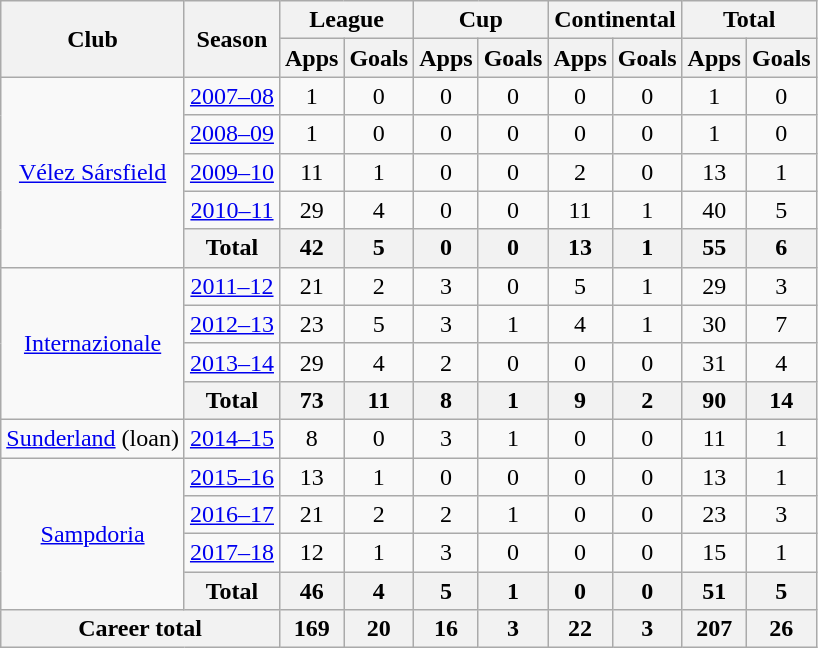<table class="wikitable" style="text-align:center">
<tr>
<th rowspan="2">Club</th>
<th rowspan="2">Season</th>
<th colspan="2">League</th>
<th colspan="2">Cup</th>
<th colspan="2">Continental</th>
<th colspan="2">Total</th>
</tr>
<tr>
<th>Apps</th>
<th>Goals</th>
<th>Apps</th>
<th>Goals</th>
<th>Apps</th>
<th>Goals</th>
<th>Apps</th>
<th>Goals</th>
</tr>
<tr>
<td rowspan="5"><a href='#'>Vélez Sársfield</a></td>
<td><a href='#'>2007–08</a></td>
<td>1</td>
<td>0</td>
<td>0</td>
<td>0</td>
<td>0</td>
<td>0</td>
<td>1</td>
<td>0</td>
</tr>
<tr>
<td><a href='#'>2008–09</a></td>
<td>1</td>
<td>0</td>
<td>0</td>
<td>0</td>
<td>0</td>
<td>0</td>
<td>1</td>
<td>0</td>
</tr>
<tr>
<td><a href='#'>2009–10</a></td>
<td>11</td>
<td>1</td>
<td>0</td>
<td>0</td>
<td>2</td>
<td>0</td>
<td>13</td>
<td>1</td>
</tr>
<tr>
<td><a href='#'>2010–11</a></td>
<td>29</td>
<td>4</td>
<td>0</td>
<td>0</td>
<td>11</td>
<td>1</td>
<td>40</td>
<td>5</td>
</tr>
<tr>
<th colspan="1">Total</th>
<th>42</th>
<th>5</th>
<th>0</th>
<th>0</th>
<th>13</th>
<th>1</th>
<th>55</th>
<th>6</th>
</tr>
<tr>
<td rowspan="4"><a href='#'>Internazionale</a></td>
<td><a href='#'>2011–12</a></td>
<td>21</td>
<td>2</td>
<td>3</td>
<td>0</td>
<td>5</td>
<td>1</td>
<td>29</td>
<td>3</td>
</tr>
<tr>
<td><a href='#'>2012–13</a></td>
<td>23</td>
<td>5</td>
<td>3</td>
<td>1</td>
<td>4</td>
<td>1</td>
<td>30</td>
<td>7</td>
</tr>
<tr>
<td><a href='#'>2013–14</a></td>
<td>29</td>
<td>4</td>
<td>2</td>
<td>0</td>
<td>0</td>
<td>0</td>
<td>31</td>
<td>4</td>
</tr>
<tr>
<th colspan="1">Total</th>
<th>73</th>
<th>11</th>
<th>8</th>
<th>1</th>
<th>9</th>
<th>2</th>
<th>90</th>
<th>14</th>
</tr>
<tr>
<td><a href='#'>Sunderland</a> (loan)</td>
<td><a href='#'>2014–15</a></td>
<td>8</td>
<td>0</td>
<td>3</td>
<td>1</td>
<td>0</td>
<td>0</td>
<td>11</td>
<td>1</td>
</tr>
<tr>
<td rowspan="4"><a href='#'>Sampdoria</a></td>
<td><a href='#'>2015–16</a></td>
<td>13</td>
<td>1</td>
<td>0</td>
<td>0</td>
<td>0</td>
<td>0</td>
<td>13</td>
<td>1</td>
</tr>
<tr>
<td><a href='#'>2016–17</a></td>
<td>21</td>
<td>2</td>
<td>2</td>
<td>1</td>
<td>0</td>
<td>0</td>
<td>23</td>
<td>3</td>
</tr>
<tr>
<td><a href='#'>2017–18</a></td>
<td>12</td>
<td>1</td>
<td>3</td>
<td>0</td>
<td>0</td>
<td>0</td>
<td>15</td>
<td>1</td>
</tr>
<tr>
<th colspan="1">Total</th>
<th>46</th>
<th>4</th>
<th>5</th>
<th>1</th>
<th>0</th>
<th>0</th>
<th>51</th>
<th>5</th>
</tr>
<tr>
<th colspan="2">Career total</th>
<th>169</th>
<th>20</th>
<th>16</th>
<th>3</th>
<th>22</th>
<th>3</th>
<th>207</th>
<th>26</th>
</tr>
</table>
